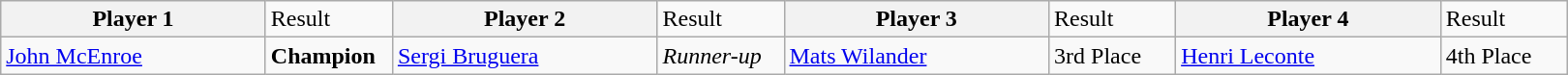<table class="wikitable">
<tr>
<th width=175>Player 1</th>
<td width=80>Result</td>
<th width=175>Player 2</th>
<td width=80>Result</td>
<th width=175>Player 3</th>
<td width=80>Result</td>
<th width=175>Player 4</th>
<td width=80>Result</td>
</tr>
<tr>
<td> <a href='#'>John McEnroe</a></td>
<td><strong>Champion</strong></td>
<td> <a href='#'>Sergi Bruguera</a></td>
<td><em>Runner-up</em></td>
<td> <a href='#'>Mats Wilander</a></td>
<td>3rd Place</td>
<td> <a href='#'>Henri Leconte</a></td>
<td>4th Place</td>
</tr>
</table>
